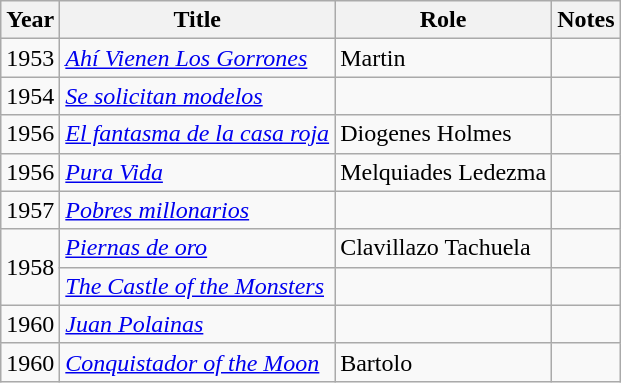<table class="wikitable sortable">
<tr>
<th>Year</th>
<th>Title</th>
<th>Role</th>
<th class="unsortable">Notes</th>
</tr>
<tr>
<td>1953</td>
<td><em><a href='#'>Ahí Vienen Los Gorrones</a></em></td>
<td>Martin</td>
<td></td>
</tr>
<tr>
<td>1954</td>
<td><em><a href='#'>Se solicitan modelos</a></em></td>
<td></td>
<td></td>
</tr>
<tr>
<td>1956</td>
<td><em><a href='#'>El fantasma de la casa roja</a></em></td>
<td>Diogenes Holmes</td>
<td></td>
</tr>
<tr>
<td>1956</td>
<td><em><a href='#'>Pura Vida</a></em></td>
<td>Melquiades Ledezma</td>
<td></td>
</tr>
<tr>
<td>1957</td>
<td><em><a href='#'>Pobres millonarios</a></em></td>
<td></td>
<td></td>
</tr>
<tr>
<td rowspan=2>1958</td>
<td><em><a href='#'>Piernas de oro</a></em></td>
<td>Clavillazo Tachuela</td>
<td></td>
</tr>
<tr>
<td><em><a href='#'>The Castle of the Monsters</a></em></td>
<td></td>
<td></td>
</tr>
<tr>
<td>1960</td>
<td><em><a href='#'>Juan Polainas</a></em></td>
<td></td>
<td></td>
</tr>
<tr>
<td>1960</td>
<td><em><a href='#'>Conquistador of the Moon</a></em></td>
<td>Bartolo</td>
<td></td>
</tr>
</table>
